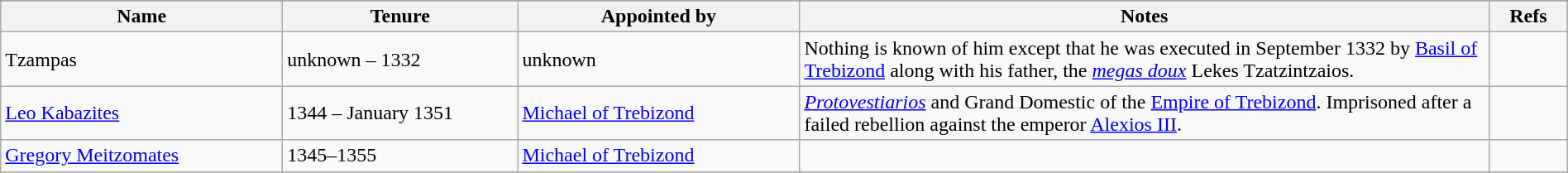<table class="wikitable" width="100%">
<tr bgcolor="#FFDEAD">
</tr>
<tr>
<th width="18%">Name</th>
<th width="15%">Tenure</th>
<th width="18%">Appointed by</th>
<th width="44%">Notes</th>
<th width="5%">Refs</th>
</tr>
<tr>
<td>Tzampas</td>
<td>unknown – 1332</td>
<td>unknown</td>
<td>Nothing is known of him except that he was executed in September 1332 by <a href='#'>Basil of Trebizond</a> along with his father, the <em><a href='#'>megas doux</a></em> Lekes Tzatzintzaios.</td>
<td></td>
</tr>
<tr>
<td><a href='#'>Leo Kabazites</a></td>
<td>1344 – January 1351</td>
<td><a href='#'>Michael of Trebizond</a></td>
<td><em><a href='#'>Protovestiarios</a></em> and Grand Domestic of the <a href='#'>Empire of Trebizond</a>. Imprisoned after a failed rebellion against the emperor <a href='#'>Alexios III</a>.</td>
<td></td>
</tr>
<tr>
<td><a href='#'>Gregory Meitzomates</a></td>
<td>1345–1355</td>
<td><a href='#'>Michael of Trebizond</a></td>
<td></td>
<td></td>
</tr>
<tr>
</tr>
</table>
